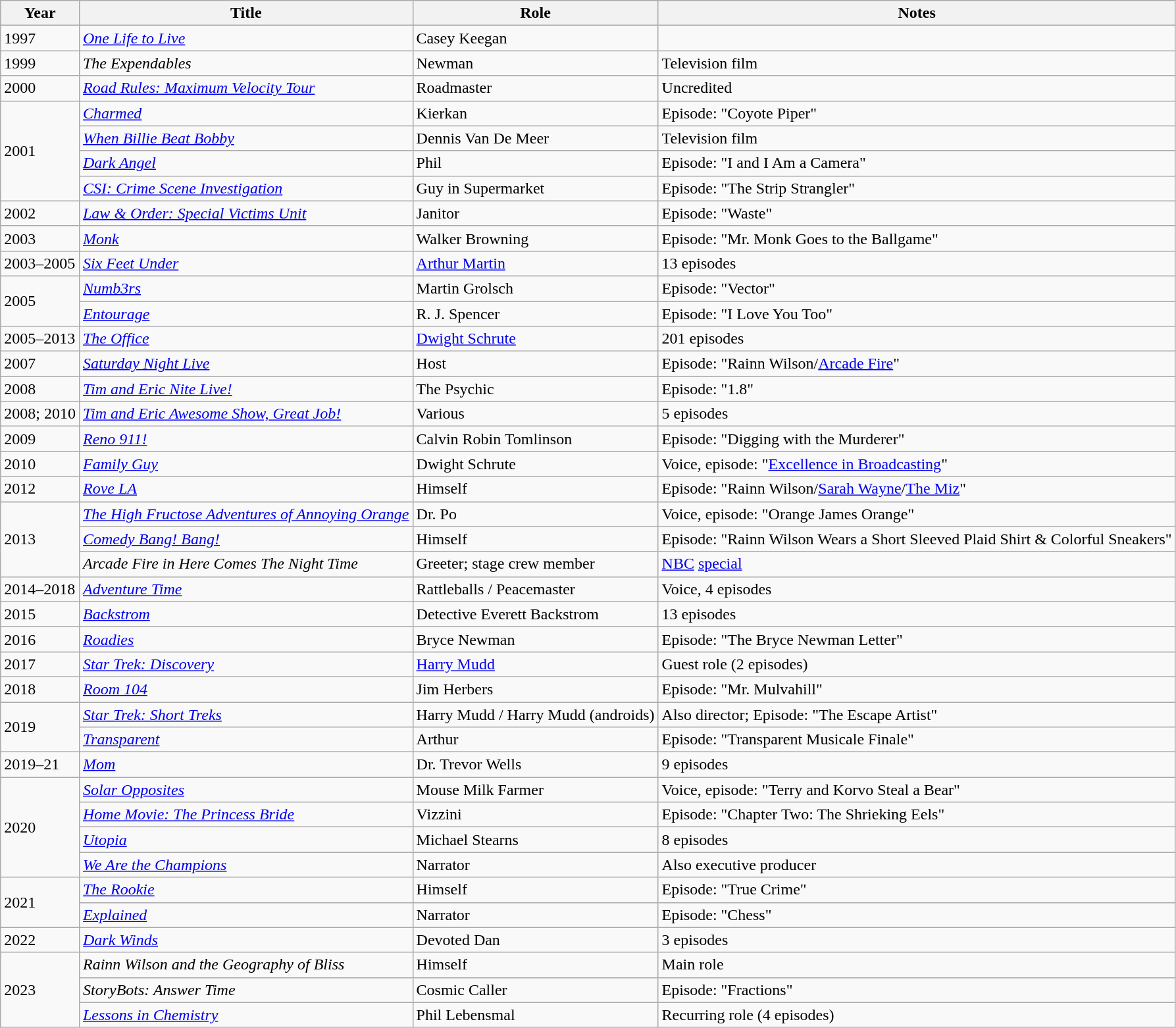<table class="wikitable sortable">
<tr>
<th>Year</th>
<th>Title</th>
<th>Role</th>
<th>Notes</th>
</tr>
<tr>
<td>1997</td>
<td><em><a href='#'>One Life to Live</a></em></td>
<td>Casey Keegan</td>
</tr>
<tr>
<td>1999</td>
<td><em>The Expendables</em></td>
<td>Newman</td>
<td>Television film</td>
</tr>
<tr>
<td>2000</td>
<td><em><a href='#'>Road Rules: Maximum Velocity Tour</a></em></td>
<td>Roadmaster</td>
<td>Uncredited</td>
</tr>
<tr>
<td rowspan="4">2001</td>
<td><em><a href='#'>Charmed</a></em></td>
<td>Kierkan</td>
<td>Episode: "Coyote Piper"</td>
</tr>
<tr>
<td><em><a href='#'>When Billie Beat Bobby</a></em></td>
<td>Dennis Van De Meer</td>
<td>Television film</td>
</tr>
<tr>
<td><em><a href='#'>Dark Angel</a></em></td>
<td>Phil</td>
<td>Episode: "I and I Am a Camera"</td>
</tr>
<tr>
<td><em><a href='#'>CSI: Crime Scene Investigation</a></em></td>
<td>Guy in Supermarket</td>
<td>Episode: "The Strip Strangler"</td>
</tr>
<tr>
<td>2002</td>
<td><em><a href='#'>Law & Order: Special Victims Unit</a></em></td>
<td>Janitor</td>
<td>Episode: "Waste"</td>
</tr>
<tr>
<td>2003</td>
<td><em><a href='#'>Monk</a></em></td>
<td>Walker Browning</td>
<td>Episode: "Mr. Monk Goes to the Ballgame"</td>
</tr>
<tr>
<td>2003–2005</td>
<td><em><a href='#'>Six Feet Under</a></em></td>
<td><a href='#'>Arthur Martin</a></td>
<td>13 episodes</td>
</tr>
<tr>
<td rowspan="2">2005</td>
<td><em><a href='#'>Numb3rs</a></em></td>
<td>Martin Grolsch</td>
<td>Episode: "Vector"</td>
</tr>
<tr>
<td><em><a href='#'>Entourage</a></em></td>
<td>R. J. Spencer</td>
<td>Episode: "I Love You Too"</td>
</tr>
<tr>
<td>2005–2013</td>
<td><em><a href='#'>The Office</a></em></td>
<td><a href='#'>Dwight Schrute</a></td>
<td>201 episodes</td>
</tr>
<tr>
<td>2007</td>
<td><em><a href='#'>Saturday Night Live</a></em></td>
<td>Host</td>
<td>Episode: "Rainn Wilson/<a href='#'>Arcade Fire</a>"</td>
</tr>
<tr>
<td>2008</td>
<td><em><a href='#'>Tim and Eric Nite Live!</a></em></td>
<td>The Psychic</td>
<td>Episode: "1.8"</td>
</tr>
<tr>
<td>2008; 2010</td>
<td><em><a href='#'>Tim and Eric Awesome Show, Great Job!</a></em></td>
<td>Various</td>
<td>5 episodes</td>
</tr>
<tr>
<td>2009</td>
<td><em><a href='#'>Reno 911!</a></em></td>
<td>Calvin Robin Tomlinson</td>
<td>Episode: "Digging with the Murderer"</td>
</tr>
<tr>
<td>2010</td>
<td><em><a href='#'>Family Guy</a></em></td>
<td>Dwight Schrute</td>
<td>Voice, episode: "<a href='#'>Excellence in Broadcasting</a>"</td>
</tr>
<tr>
<td>2012</td>
<td><em><a href='#'>Rove LA</a></em></td>
<td>Himself</td>
<td>Episode: "Rainn Wilson/<a href='#'>Sarah Wayne</a>/<a href='#'>The Miz</a>"</td>
</tr>
<tr>
<td rowspan="3">2013</td>
<td><em><a href='#'>The High Fructose Adventures of Annoying Orange</a></em></td>
<td>Dr. Po</td>
<td>Voice, episode: "Orange James Orange"</td>
</tr>
<tr>
<td><em><a href='#'>Comedy Bang! Bang!</a></em></td>
<td>Himself</td>
<td>Episode: "Rainn Wilson Wears a Short Sleeved Plaid Shirt & Colorful Sneakers"</td>
</tr>
<tr>
<td><em>Arcade Fire in Here Comes The Night Time</em></td>
<td>Greeter; stage crew member</td>
<td><a href='#'>NBC</a> <a href='#'>special</a></td>
</tr>
<tr>
<td>2014–2018</td>
<td><em><a href='#'>Adventure Time</a></em></td>
<td>Rattleballs / Peacemaster</td>
<td>Voice, 4 episodes</td>
</tr>
<tr>
<td>2015</td>
<td><em><a href='#'>Backstrom</a></em></td>
<td>Detective Everett Backstrom</td>
<td>13 episodes</td>
</tr>
<tr>
<td>2016</td>
<td><em><a href='#'>Roadies</a></em></td>
<td>Bryce Newman</td>
<td>Episode: "The Bryce Newman Letter"</td>
</tr>
<tr>
<td>2017</td>
<td><em><a href='#'>Star Trek: Discovery</a></em></td>
<td><a href='#'>Harry Mudd</a></td>
<td>Guest role (2 episodes)</td>
</tr>
<tr>
<td>2018</td>
<td><em><a href='#'>Room 104</a></em></td>
<td>Jim Herbers</td>
<td>Episode: "Mr. Mulvahill"</td>
</tr>
<tr>
<td rowspan="2">2019</td>
<td><em><a href='#'>Star Trek: Short Treks</a></em></td>
<td>Harry Mudd / Harry Mudd (androids)</td>
<td>Also director; Episode: "The Escape Artist"</td>
</tr>
<tr>
<td><em><a href='#'>Transparent</a></em></td>
<td>Arthur</td>
<td>Episode: "Transparent Musicale Finale"</td>
</tr>
<tr>
<td>2019–21</td>
<td><em><a href='#'>Mom</a></em></td>
<td>Dr. Trevor Wells</td>
<td>9 episodes</td>
</tr>
<tr>
<td rowspan="4">2020</td>
<td><em><a href='#'>Solar Opposites</a></em></td>
<td>Mouse Milk Farmer</td>
<td>Voice, episode: "Terry and Korvo Steal a Bear"</td>
</tr>
<tr>
<td><em><a href='#'>Home Movie: The Princess Bride</a></em></td>
<td>Vizzini</td>
<td>Episode: "Chapter Two: The Shrieking Eels"</td>
</tr>
<tr>
<td><em><a href='#'>Utopia</a></em></td>
<td>Michael Stearns</td>
<td>8 episodes</td>
</tr>
<tr>
<td><em><a href='#'>We Are the Champions</a></em></td>
<td>Narrator</td>
<td>Also executive producer</td>
</tr>
<tr>
<td rowspan="2">2021</td>
<td><em><a href='#'>The Rookie</a></em></td>
<td>Himself</td>
<td>Episode: "True Crime"</td>
</tr>
<tr>
<td><em><a href='#'>Explained</a></em></td>
<td>Narrator</td>
<td>Episode: "Chess"</td>
</tr>
<tr>
<td>2022</td>
<td><em><a href='#'>Dark Winds</a></em></td>
<td>Devoted Dan</td>
<td>3 episodes</td>
</tr>
<tr>
<td rowspan="3">2023</td>
<td><em>Rainn Wilson and the Geography of Bliss</em></td>
<td>Himself</td>
<td>Main role<br></td>
</tr>
<tr>
<td><em>StoryBots: Answer Time</em></td>
<td>Cosmic Caller</td>
<td>Episode: "Fractions"</td>
</tr>
<tr>
<td><em><a href='#'>Lessons in Chemistry</a></em></td>
<td>Phil Lebensmal</td>
<td>Recurring role (4 episodes)</td>
</tr>
</table>
